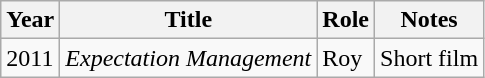<table class="wikitable">
<tr>
<th>Year</th>
<th>Title</th>
<th>Role</th>
<th>Notes</th>
</tr>
<tr>
<td>2011</td>
<td><em>Expectation Management</em></td>
<td>Roy</td>
<td>Short film</td>
</tr>
</table>
